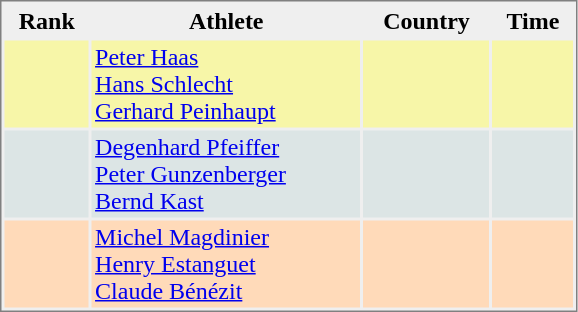<table style="border-style:solid;border-width:1px;border-color:#808080;background-color:#EFEFEF" cellspacing="2" cellpadding="2" width="385px">
<tr bgcolor="#EFEFEF">
<th>Rank</th>
<th>Athlete</th>
<th>Country</th>
<th>Time</th>
</tr>
<tr bgcolor="#F7F6A8">
<td align=center></td>
<td><a href='#'>Peter Haas</a><br><a href='#'>Hans Schlecht</a><br><a href='#'>Gerhard Peinhaupt</a></td>
<td></td>
<td align="right"></td>
</tr>
<tr bgcolor="#DCE5E5">
<td align=center></td>
<td><a href='#'>Degenhard Pfeiffer</a><br><a href='#'>Peter Gunzenberger</a><br><a href='#'>Bernd Kast</a></td>
<td></td>
<td align="right"></td>
</tr>
<tr bgcolor="#FFDAB9">
<td align=center></td>
<td><a href='#'>Michel Magdinier</a><br><a href='#'>Henry Estanguet</a><br><a href='#'>Claude Bénézit</a></td>
<td></td>
<td align="right"></td>
</tr>
</table>
